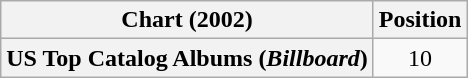<table class="wikitable plainrowheaders" style="text-align:center">
<tr>
<th scope="col">Chart (2002)</th>
<th scope="col">Position</th>
</tr>
<tr>
<th scope="row">US Top Catalog Albums (<em>Billboard</em>)</th>
<td>10</td>
</tr>
</table>
